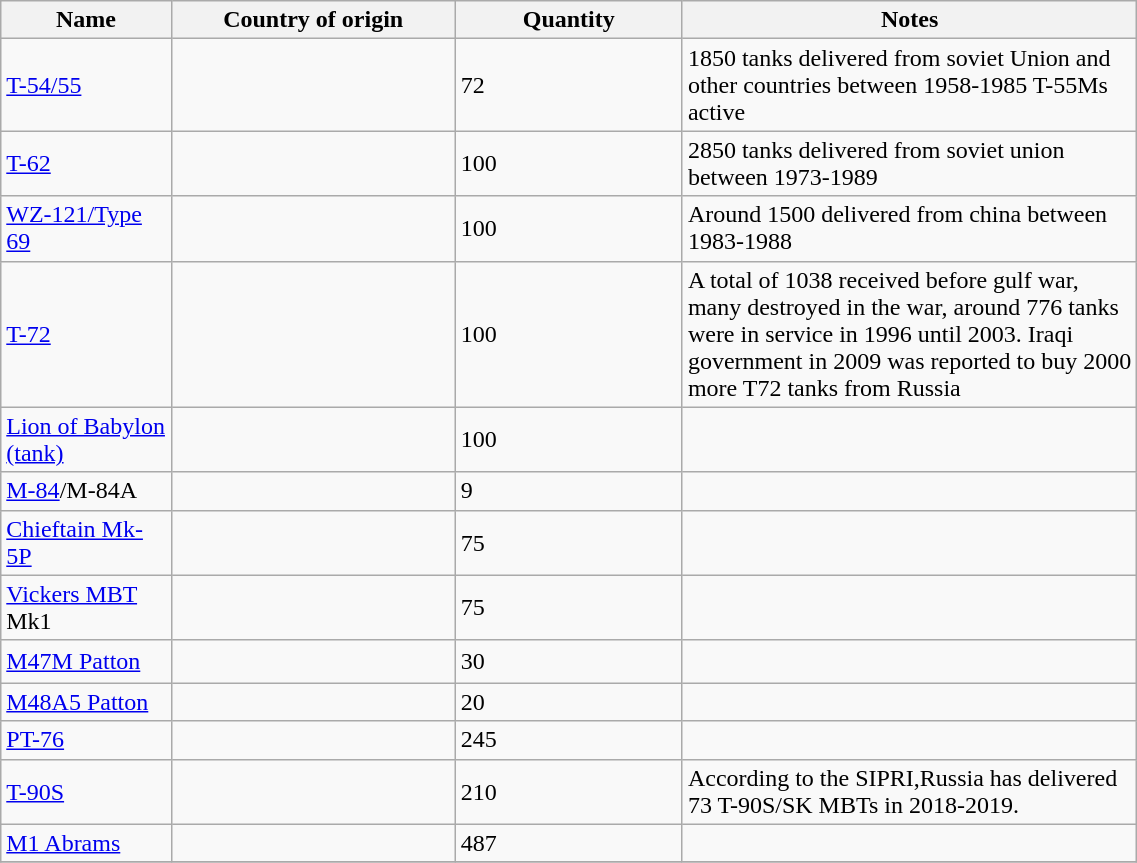<table class="wikitable" border="0" width="60%">
<tr>
<th width="15%">Name</th>
<th width="25%">Country of origin</th>
<th width="20%">Quantity</th>
<th>Notes</th>
</tr>
<tr>
<td><a href='#'>T-54/55</a></td>
<td rowspan="1"></td>
<td>72</td>
<td>1850 tanks delivered from soviet Union and other countries between 1958-1985 T-55Ms active</td>
</tr>
<tr>
<td><a href='#'>T-62</a></td>
<td rowspan="1"></td>
<td>100</td>
<td>2850 tanks delivered from soviet union between 1973-1989</td>
</tr>
<tr>
<td><a href='#'>WZ-121/Type 69</a></td>
<td rowspan="1"></td>
<td>100</td>
<td>Around 1500 delivered from china between 1983-1988</td>
</tr>
<tr>
<td><a href='#'>T-72</a></td>
<td rowspan="1"></td>
<td>100</td>
<td>A total of 1038 received before gulf war, many destroyed in the war, around 776 tanks were in service in 1996 until 2003.   Iraqi government in 2009 was reported to buy 2000 more T72 tanks from Russia</td>
</tr>
<tr>
<td><a href='#'>Lion of Babylon (tank)</a></td>
<td></td>
<td>100</td>
<td></td>
</tr>
<tr>
<td><a href='#'>M-84</a>/M-84A</td>
<td></td>
<td>9</td>
<td></td>
</tr>
<tr>
<td><a href='#'>Chieftain Mk-5P</a></td>
<td>　</td>
<td>75</td>
<td></td>
</tr>
<tr>
<td><a href='#'>Vickers MBT</a> Mk1</td>
<td>　</td>
<td>75</td>
<td></td>
</tr>
<tr>
<td><a href='#'>M47M Patton</a></td>
<td>　</td>
<td>30</td>
<td></td>
</tr>
<tr>
<td><a href='#'>M48A5 Patton</a></td>
<td></td>
<td>20</td>
<td></td>
</tr>
<tr>
<td><a href='#'>PT-76</a></td>
<td></td>
<td>245</td>
<td></td>
</tr>
<tr>
<td><a href='#'>T-90S</a></td>
<td></td>
<td>210</td>
<td>According to the SIPRI,Russia has delivered 73 T-90S/SK MBTs in 2018-2019.</td>
</tr>
<tr>
<td><a href='#'>M1 Abrams</a></td>
<td></td>
<td>487 </td>
<td></td>
</tr>
<tr>
</tr>
</table>
